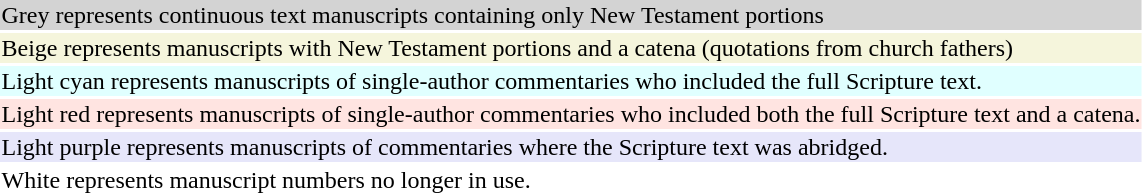<table style="background:transparent">
<tr>
<td bgcolor="lightgrey">Grey represents continuous text manuscripts containing only New Testament portions</td>
</tr>
<tr>
<td bgcolor="beige">Beige represents manuscripts with New Testament portions and a catena (quotations from church fathers)</td>
</tr>
<tr>
<td bgcolor="LightCyan">Light cyan represents manuscripts of single-author commentaries who included the full Scripture text.</td>
</tr>
<tr>
<td bgcolor="MistyRose">Light red represents manuscripts of single-author commentaries who included both the full Scripture text and a catena.</td>
</tr>
<tr>
<td bgcolor="Lavender">Light purple represents manuscripts of commentaries where the Scripture text was abridged.</td>
</tr>
<tr>
<td bgcolor="white">White represents manuscript numbers no longer in use.</td>
</tr>
</table>
